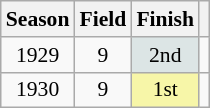<table class=wikitable style="text-align:center; font-size:90%;">
<tr>
<th>Season</th>
<th>Field</th>
<th>Finish</th>
<th></th>
</tr>
<tr>
<td>1929</td>
<td>9</td>
<td bgcolor=#DCE5E5>2nd</td>
<td></td>
</tr>
<tr>
<td>1930</td>
<td>9</td>
<td bgcolor=#F7F6A8>1st</td>
<td></td>
</tr>
</table>
